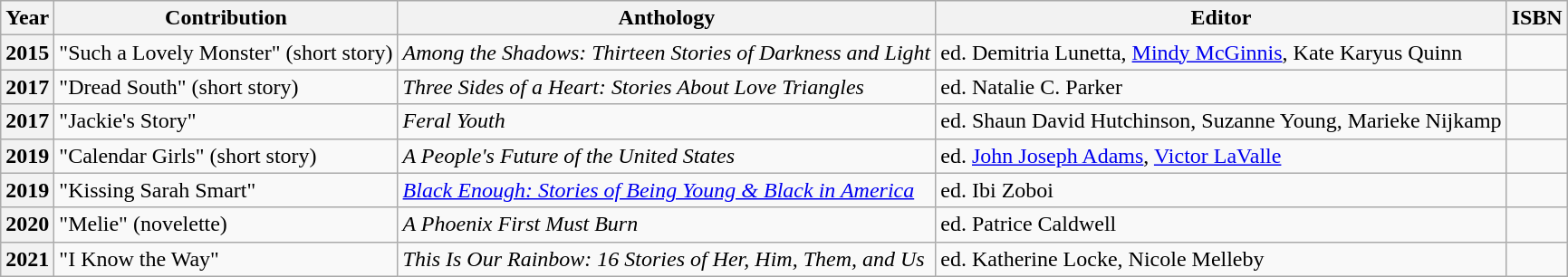<table class="wikitable">
<tr>
<th>Year</th>
<th>Contribution</th>
<th>Anthology</th>
<th>Editor</th>
<th>ISBN</th>
</tr>
<tr>
<th>2015</th>
<td>"Such a Lovely Monster" (short story)</td>
<td><em>Among the Shadows: Thirteen Stories of Darkness and Light</em></td>
<td>ed. Demitria Lunetta, <a href='#'>Mindy McGinnis</a>, Kate Karyus Quinn</td>
<td></td>
</tr>
<tr>
<th>2017</th>
<td>"Dread South" (short story)</td>
<td><em>Three Sides of a Heart: Stories About Love Triangles</em></td>
<td>ed. Natalie C. Parker</td>
<td></td>
</tr>
<tr>
<th>2017</th>
<td>"Jackie's Story"</td>
<td><em>Feral Youth</em></td>
<td>ed. Shaun David Hutchinson, Suzanne Young, Marieke Nijkamp</td>
<td></td>
</tr>
<tr>
<th>2019</th>
<td>"Calendar Girls" (short story)</td>
<td><em>A People's Future of the United States</em></td>
<td>ed. <a href='#'>John Joseph Adams</a>, <a href='#'>Victor LaValle</a></td>
<td></td>
</tr>
<tr>
<th>2019</th>
<td>"Kissing Sarah Smart"</td>
<td><em><a href='#'>Black Enough: Stories of Being Young & Black in America</a></em></td>
<td>ed. Ibi Zoboi</td>
<td></td>
</tr>
<tr>
<th>2020</th>
<td>"Melie" (novelette)</td>
<td><em>A Phoenix First Must Burn</em></td>
<td>ed. Patrice Caldwell</td>
<td></td>
</tr>
<tr>
<th>2021</th>
<td>"I Know the Way"</td>
<td><em>This Is Our Rainbow: 16 Stories of Her, Him, Them, and Us</em></td>
<td>ed. Katherine Locke, Nicole Melleby</td>
<td></td>
</tr>
</table>
